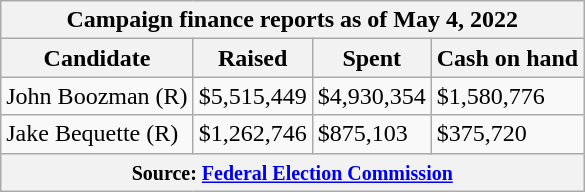<table class="wikitable sortable">
<tr>
<th colspan=4>Campaign finance reports as of May 4, 2022</th>
</tr>
<tr style="text-align:center;">
<th>Candidate</th>
<th>Raised</th>
<th>Spent</th>
<th>Cash on hand</th>
</tr>
<tr>
<td>John Boozman (R)</td>
<td>$5,515,449</td>
<td>$4,930,354</td>
<td>$1,580,776</td>
</tr>
<tr>
<td>Jake Bequette (R)</td>
<td>$1,262,746</td>
<td>$875,103</td>
<td>$375,720</td>
</tr>
<tr>
<th colspan="4"><small>Source: <a href='#'>Federal Election Commission</a></small></th>
</tr>
</table>
